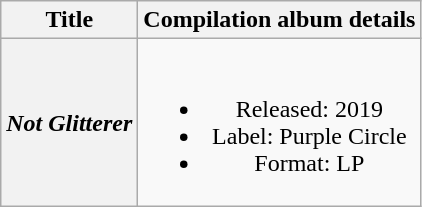<table class="wikitable plainrowheaders" style="text-align:center;">
<tr>
<th scope="col">Title</th>
<th scope="col">Compilation album details</th>
</tr>
<tr>
<th scope="row"><em>Not Glitterer</em></th>
<td><br><ul><li>Released: 2019</li><li>Label: Purple Circle</li><li>Format: LP</li></ul></td>
</tr>
</table>
